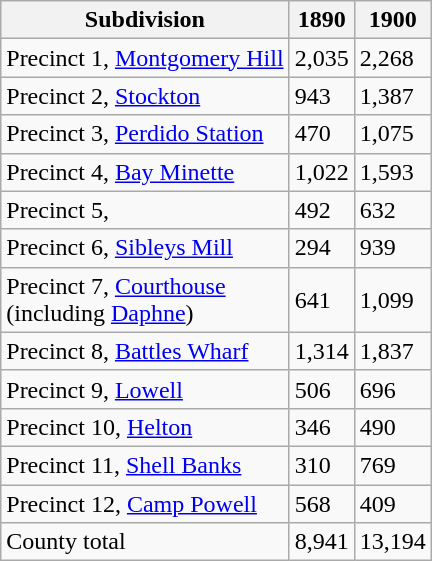<table class="wikitable sortable col2right col3right">
<tr>
<th>Subdivision</th>
<th>1890<br></th>
<th>1900<br></th>
</tr>
<tr>
<td>Precinct 1, <a href='#'>Montgomery Hill</a></td>
<td>2,035</td>
<td>2,268</td>
</tr>
<tr>
<td>Precinct 2, <a href='#'>Stockton</a></td>
<td>943</td>
<td>1,387</td>
</tr>
<tr>
<td>Precinct 3, <a href='#'>Perdido Station</a></td>
<td>470</td>
<td>1,075</td>
</tr>
<tr>
<td>Precinct 4, <a href='#'>Bay Minette</a></td>
<td>1,022</td>
<td>1,593</td>
</tr>
<tr>
<td>Precinct 5, </td>
<td>492</td>
<td>632</td>
</tr>
<tr>
<td>Precinct 6, <a href='#'>Sibleys Mill</a></td>
<td>294</td>
<td>939</td>
</tr>
<tr>
<td>Precinct 7, <a href='#'>Courthouse</a><br>(including <a href='#'>Daphne</a>)</td>
<td>641</td>
<td>1,099</td>
</tr>
<tr>
<td>Precinct 8, <a href='#'>Battles Wharf</a></td>
<td>1,314</td>
<td>1,837</td>
</tr>
<tr>
<td>Precinct 9, <a href='#'>Lowell</a></td>
<td>506</td>
<td>696</td>
</tr>
<tr>
<td>Precinct 10, <a href='#'>Helton</a></td>
<td>346</td>
<td>490</td>
</tr>
<tr>
<td>Precinct 11, <a href='#'>Shell Banks</a></td>
<td>310</td>
<td>769</td>
</tr>
<tr>
<td>Precinct 12, <a href='#'>Camp Powell</a></td>
<td>568</td>
<td>409</td>
</tr>
<tr>
<td>County total</td>
<td>8,941</td>
<td>13,194</td>
</tr>
</table>
